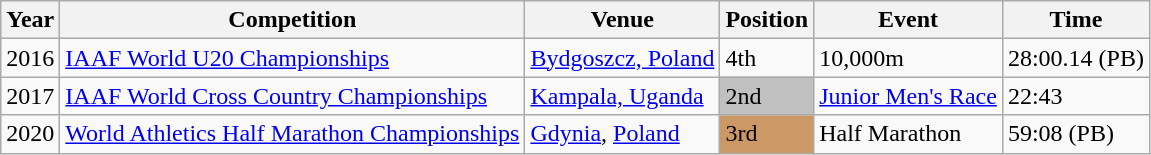<table class="wikitable">
<tr>
<th>Year</th>
<th>Competition</th>
<th>Venue</th>
<th>Position</th>
<th>Event</th>
<th>Time</th>
</tr>
<tr>
<td>2016</td>
<td><a href='#'>IAAF World U20 Championships</a></td>
<td><a href='#'>Bydgoszcz, Poland</a></td>
<td>4th</td>
<td>10,000m</td>
<td>28:00.14 (PB)</td>
</tr>
<tr>
<td>2017</td>
<td><a href='#'>IAAF World Cross Country Championships</a></td>
<td><a href='#'>Kampala, Uganda</a></td>
<td bgcolor=silver>2nd</td>
<td><a href='#'>Junior Men's Race</a></td>
<td>22:43</td>
</tr>
<tr>
<td>2020</td>
<td><a href='#'>World Athletics Half Marathon Championships</a></td>
<td><a href='#'>Gdynia</a>, <a href='#'>Poland</a></td>
<td bgcolor=cc9966>3rd</td>
<td>Half Marathon</td>
<td>59:08 (PB)</td>
</tr>
</table>
